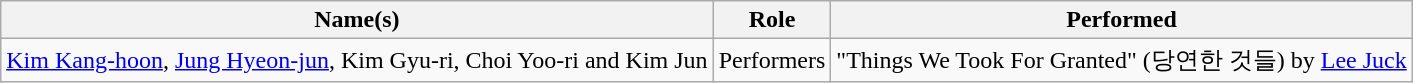<table class="wikitable sortable">
<tr>
<th>Name(s)</th>
<th>Role</th>
<th>Performed</th>
</tr>
<tr>
<td><a href='#'>Kim Kang-hoon</a>, <a href='#'>Jung Hyeon-jun</a>, Kim Gyu-ri, Choi Yoo-ri and Kim Jun</td>
<td>Performers</td>
<td>"Things We Took For Granted" (당연한 것들) by <a href='#'>Lee Juck</a></td>
</tr>
</table>
